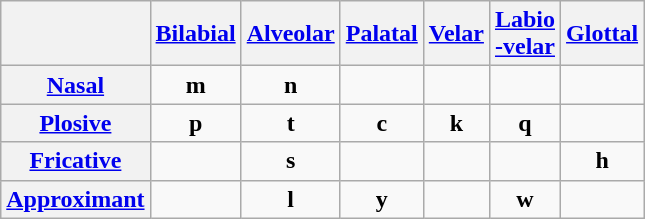<table class="wikitable" style=text-align:center>
<tr>
<th></th>
<th><a href='#'>Bilabial</a></th>
<th><a href='#'>Alveolar</a></th>
<th><a href='#'>Palatal</a></th>
<th><a href='#'>Velar</a></th>
<th><a href='#'>Labio<br>-velar</a></th>
<th><a href='#'>Glottal</a></th>
</tr>
<tr>
<th><a href='#'>Nasal</a></th>
<td><strong>m</strong> </td>
<td><strong>n</strong> </td>
<td></td>
<td></td>
<td></td>
<td></td>
</tr>
<tr>
<th><a href='#'>Plosive</a></th>
<td><strong>p</strong> </td>
<td><strong>t</strong> </td>
<td><strong>c</strong> </td>
<td><strong>k</strong> </td>
<td><strong>q</strong> </td>
<td></td>
</tr>
<tr>
<th><a href='#'>Fricative</a></th>
<td></td>
<td><strong>s</strong> </td>
<td></td>
<td></td>
<td></td>
<td><strong>h</strong> </td>
</tr>
<tr>
<th><a href='#'>Approximant</a></th>
<td></td>
<td><strong>l</strong> </td>
<td><strong>y</strong> </td>
<td></td>
<td><strong>w</strong> </td>
<td></td>
</tr>
</table>
